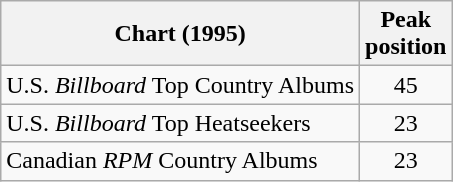<table class="wikitable">
<tr>
<th>Chart (1995)</th>
<th>Peak<br>position</th>
</tr>
<tr>
<td>U.S. <em>Billboard</em> Top Country Albums</td>
<td align="center">45</td>
</tr>
<tr>
<td>U.S. <em>Billboard</em> Top Heatseekers</td>
<td align="center">23</td>
</tr>
<tr>
<td>Canadian <em>RPM</em> Country Albums</td>
<td align="center">23</td>
</tr>
</table>
